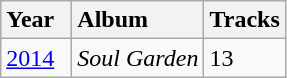<table class="wikitable">
<tr>
<th style="vertical-align:top; text-align:left; width:40px;">Year</th>
<th style="text-align:left; vertical-align:top;">Album</th>
<th style="text-align:left; vertical-align:top;">Tracks</th>
</tr>
<tr>
<td><a href='#'>2014</a></td>
<td><em>Soul Garden</em></td>
<td>13</td>
</tr>
</table>
